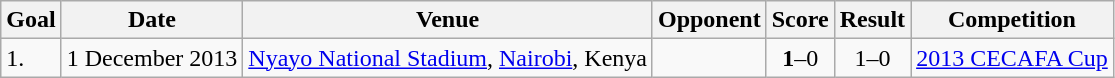<table class="wikitable plainrowheaders sortable">
<tr>
<th>Goal</th>
<th>Date</th>
<th>Venue</th>
<th>Opponent</th>
<th>Score</th>
<th>Result</th>
<th>Competition</th>
</tr>
<tr>
<td>1.</td>
<td>1 December 2013</td>
<td><a href='#'>Nyayo National Stadium</a>, <a href='#'>Nairobi</a>, Kenya</td>
<td></td>
<td align=center><strong>1</strong>–0</td>
<td align=center>1–0</td>
<td><a href='#'>2013 CECAFA Cup</a></td>
</tr>
</table>
